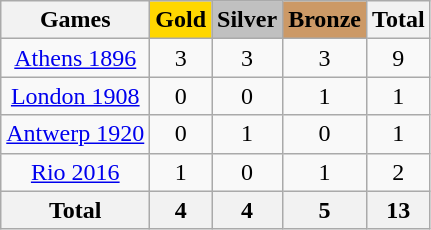<table class="wikitable sortable" style="text-align:center">
<tr>
<th>Games</th>
<th style="background-color:gold;">Gold</th>
<th style="background-color:silver;">Silver</th>
<th style="background-color:#c96;">Bronze</th>
<th>Total</th>
</tr>
<tr>
<td><a href='#'>Athens 1896</a></td>
<td>3</td>
<td>3</td>
<td>3</td>
<td>9</td>
</tr>
<tr>
<td><a href='#'>London 1908</a></td>
<td>0</td>
<td>0</td>
<td>1</td>
<td>1</td>
</tr>
<tr>
<td><a href='#'>Antwerp 1920</a></td>
<td>0</td>
<td>1</td>
<td>0</td>
<td>1</td>
</tr>
<tr>
<td><a href='#'>Rio 2016</a></td>
<td>1</td>
<td>0</td>
<td>1</td>
<td>2</td>
</tr>
<tr>
<th>Total</th>
<th>4</th>
<th>4</th>
<th>5</th>
<th>13</th>
</tr>
</table>
